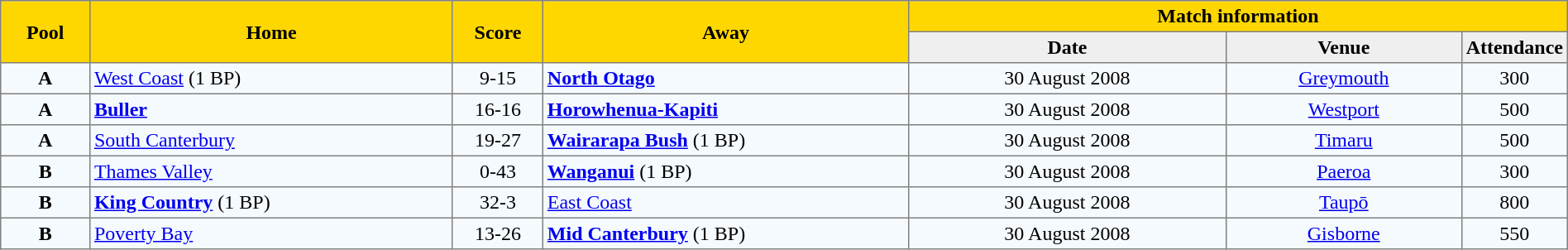<table border=1 style="border-collapse:collapse;text-align:center" cellpadding=3 cellspacing=0 width=100%>
<tr bgcolor=#FFD700>
<th rowspan=2 width=6%>Pool</th>
<th rowspan=2 width=25%>Home</th>
<th rowspan=2 width=6%>Score</th>
<th rowspan=2 width=25%>Away</th>
<th colspan=6>Match information</th>
</tr>
<tr bgcolor=#EFEFEF>
<th width=22%>Date</th>
<th width=22%>Venue</th>
<th width=22%>Attendance</th>
</tr>
<tr bgcolor=#F5FAFF>
<td><strong>A</strong></td>
<td align=left><a href='#'>West Coast</a> (1 BP)</td>
<td>9-15</td>
<td align=left><strong><a href='#'>North Otago</a></strong></td>
<td>30 August 2008</td>
<td><a href='#'>Greymouth</a></td>
<td>300</td>
</tr>
<tr bgcolor=#F5FAFF>
<td><strong>A</strong></td>
<td align=left><strong><a href='#'>Buller</a></strong></td>
<td>16-16</td>
<td align=left><strong><a href='#'>Horowhenua-Kapiti</a></strong></td>
<td>30 August 2008</td>
<td><a href='#'>Westport</a></td>
<td>500</td>
</tr>
<tr bgcolor=#F5FAFF>
<td><strong>A</strong></td>
<td align=left><a href='#'>South Canterbury</a></td>
<td>19-27</td>
<td align=left><strong><a href='#'>Wairarapa Bush</a></strong> (1 BP)</td>
<td>30 August 2008</td>
<td><a href='#'>Timaru</a></td>
<td>500</td>
</tr>
<tr bgcolor=#F5FAFF>
<td><strong>B</strong></td>
<td align=left><a href='#'>Thames Valley</a></td>
<td>0-43</td>
<td align=left><strong><a href='#'>Wanganui</a></strong> (1 BP)</td>
<td>30 August 2008</td>
<td><a href='#'>Paeroa</a></td>
<td>300</td>
</tr>
<tr bgcolor=#F5FAFF>
<td><strong>B</strong></td>
<td align=left><strong><a href='#'>King Country</a></strong> (1 BP)</td>
<td>32-3</td>
<td align=left><a href='#'>East Coast</a></td>
<td>30 August 2008</td>
<td><a href='#'>Taupō</a></td>
<td>800</td>
</tr>
<tr bgcolor=#F5FAFF>
<td><strong>B</strong></td>
<td align=left><a href='#'>Poverty Bay</a></td>
<td>13-26</td>
<td align=left><strong><a href='#'>Mid Canterbury</a></strong> (1 BP)</td>
<td>30 August 2008</td>
<td><a href='#'>Gisborne</a></td>
<td>550</td>
</tr>
</table>
